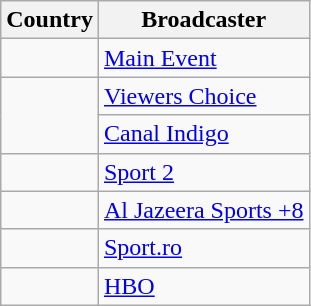<table class="wikitable">
<tr>
<th align=center>Country</th>
<th align=center>Broadcaster</th>
</tr>
<tr>
<td align=left></td>
<td><a href='#'>Main Event</a></td>
</tr>
<tr>
<td style="text-align:left;" rowspan="2"></td>
<td><a href='#'>Viewers Choice</a></td>
</tr>
<tr>
<td><a href='#'>Canal Indigo</a></td>
</tr>
<tr>
<td align=left></td>
<td><a href='#'>Sport 2</a></td>
</tr>
<tr>
<td align=left></td>
<td><a href='#'>Al Jazeera Sports +8</a></td>
</tr>
<tr>
<td align=left></td>
<td><a href='#'>Sport.ro</a></td>
</tr>
<tr>
<td align=left></td>
<td><a href='#'>HBO</a></td>
</tr>
</table>
